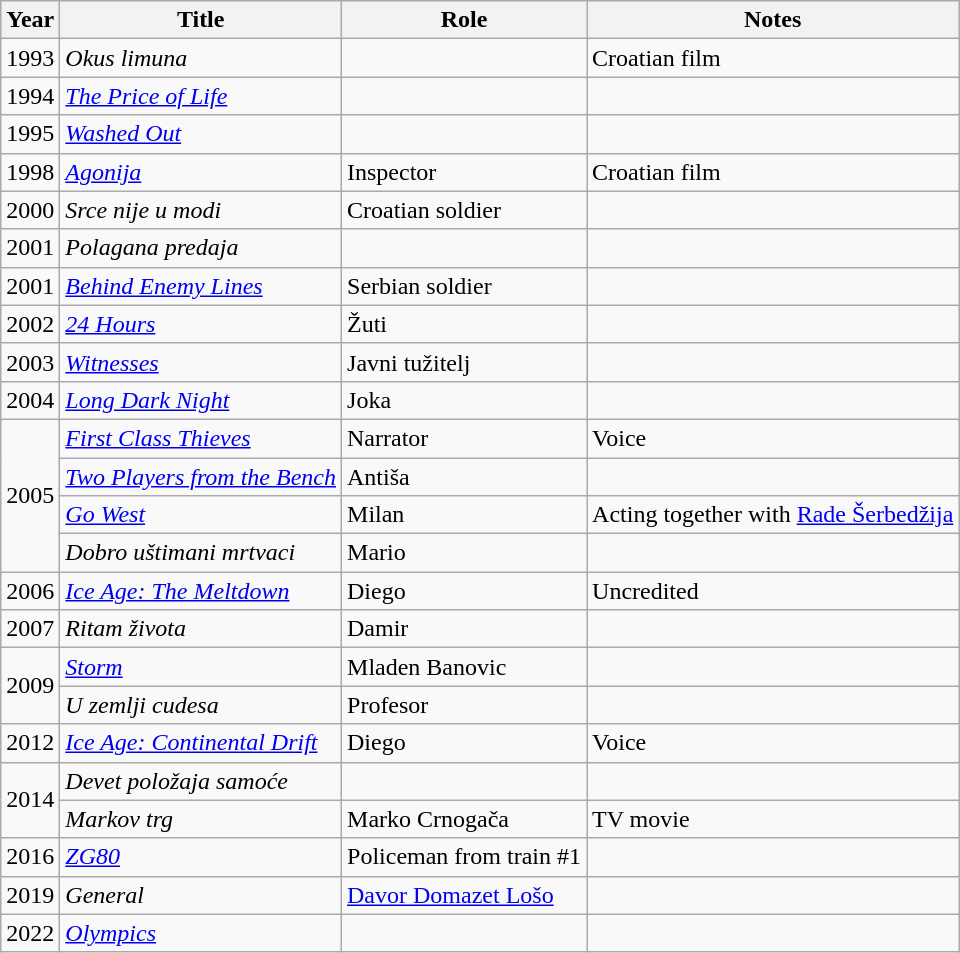<table class="wikitable sortable">
<tr>
<th>Year</th>
<th>Title</th>
<th>Role</th>
<th class="unsortable">Notes</th>
</tr>
<tr>
<td>1993</td>
<td><em>Okus limuna</em></td>
<td></td>
<td>Croatian film</td>
</tr>
<tr>
<td>1994</td>
<td><em><a href='#'>The Price of Life</a></em></td>
<td></td>
<td></td>
</tr>
<tr>
<td>1995</td>
<td><em><a href='#'>Washed Out</a></em></td>
<td></td>
<td></td>
</tr>
<tr>
<td>1998</td>
<td><em><a href='#'>Agonija</a></em></td>
<td>Inspector</td>
<td>Croatian film</td>
</tr>
<tr>
<td>2000</td>
<td><em>Srce nije u modi</em></td>
<td>Croatian soldier</td>
<td></td>
</tr>
<tr>
<td>2001</td>
<td><em>Polagana predaja</em></td>
<td></td>
<td></td>
</tr>
<tr>
<td>2001</td>
<td><em><a href='#'>Behind Enemy Lines</a></em></td>
<td>Serbian soldier</td>
<td></td>
</tr>
<tr>
<td>2002</td>
<td><em><a href='#'>24 Hours</a></em></td>
<td>Žuti</td>
<td></td>
</tr>
<tr>
<td>2003</td>
<td><em><a href='#'>Witnesses</a></em></td>
<td>Javni tužitelj</td>
<td></td>
</tr>
<tr>
<td>2004</td>
<td><em><a href='#'>Long Dark Night</a></em></td>
<td>Joka</td>
<td></td>
</tr>
<tr>
<td rowspan=4>2005</td>
<td><em><a href='#'>First Class Thieves</a></em></td>
<td>Narrator</td>
<td>Voice</td>
</tr>
<tr>
<td><em><a href='#'>Two Players from the Bench</a></em></td>
<td>Antiša</td>
<td></td>
</tr>
<tr>
<td><em><a href='#'>Go West</a></em></td>
<td>Milan</td>
<td>Acting together with <a href='#'>Rade Šerbedžija</a></td>
</tr>
<tr>
<td><em>Dobro uštimani mrtvaci</em></td>
<td>Mario</td>
<td></td>
</tr>
<tr>
<td>2006</td>
<td><em><a href='#'>Ice Age: The Meltdown</a></em></td>
<td>Diego</td>
<td>Uncredited</td>
</tr>
<tr>
<td>2007</td>
<td><em>Ritam života</em></td>
<td>Damir</td>
<td></td>
</tr>
<tr>
<td rowspan=2>2009</td>
<td><em><a href='#'>Storm</a></em></td>
<td>Mladen Banovic</td>
<td></td>
</tr>
<tr>
<td><em>U zemlji cudesa</em></td>
<td>Profesor</td>
<td></td>
</tr>
<tr>
<td>2012</td>
<td><em><a href='#'>Ice Age: Continental Drift</a></em></td>
<td>Diego</td>
<td>Voice</td>
</tr>
<tr>
<td rowspan=2>2014</td>
<td><em>Devet položaja samoće</em></td>
<td></td>
<td></td>
</tr>
<tr>
<td><em>Markov trg</em></td>
<td>Marko Crnogača</td>
<td>TV movie</td>
</tr>
<tr>
<td>2016</td>
<td><em><a href='#'>ZG80</a></em></td>
<td>Policeman from train #1</td>
<td></td>
</tr>
<tr>
<td>2019</td>
<td><em>General</em></td>
<td><a href='#'>Davor Domazet Lošo</a></td>
<td></td>
</tr>
<tr>
<td>2022</td>
<td><em><a href='#'>Olympics</a></em></td>
<td></td>
<td align = "center"></td>
</tr>
</table>
